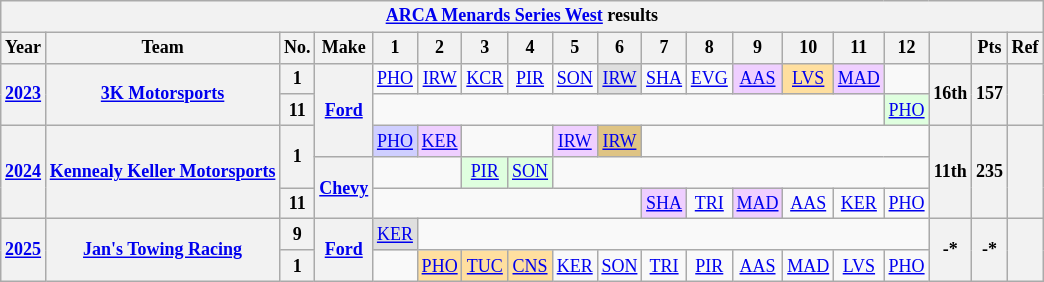<table class="wikitable" style="text-align:center; font-size:75%">
<tr>
<th colspan=19><a href='#'>ARCA Menards Series West</a> results</th>
</tr>
<tr>
<th>Year</th>
<th>Team</th>
<th>No.</th>
<th>Make</th>
<th>1</th>
<th>2</th>
<th>3</th>
<th>4</th>
<th>5</th>
<th>6</th>
<th>7</th>
<th>8</th>
<th>9</th>
<th>10</th>
<th>11</th>
<th>12</th>
<th></th>
<th>Pts</th>
<th>Ref</th>
</tr>
<tr>
<th rowspan=2><a href='#'>2023</a></th>
<th rowspan=2><a href='#'>3K Motorsports</a></th>
<th>1</th>
<th rowspan=3><a href='#'>Ford</a></th>
<td><a href='#'>PHO</a></td>
<td><a href='#'>IRW</a></td>
<td><a href='#'>KCR</a></td>
<td><a href='#'>PIR</a></td>
<td><a href='#'>SON</a></td>
<td style="background:#DFDFDF;"><a href='#'>IRW</a><br></td>
<td><a href='#'>SHA</a></td>
<td><a href='#'>EVG</a></td>
<td style="background:#EFCFFF;"><a href='#'>AAS</a><br></td>
<td style="background:#FFDF9F;"><a href='#'>LVS</a><br></td>
<td style="background:#EFCFFF;"><a href='#'>MAD</a><br></td>
<td></td>
<th rowspan=2>16th</th>
<th rowspan=2>157</th>
<th rowspan=2></th>
</tr>
<tr>
<th>11</th>
<td colspan=11></td>
<td style="background:#DFFFDF;"><a href='#'>PHO</a><br></td>
</tr>
<tr>
<th rowspan=3><a href='#'>2024</a></th>
<th rowspan=3><a href='#'>Kennealy Keller Motorsports</a></th>
<th rowspan=2>1</th>
<td style="background:#CFCFFF;"><a href='#'>PHO</a><br></td>
<td style="background:#EFCFFF;"><a href='#'>KER</a><br></td>
<td colspan=2></td>
<td style="background:#EFCFFF;"><a href='#'>IRW</a><br></td>
<td style="background:#DFC484;"><a href='#'>IRW</a><br></td>
<td colspan=6></td>
<th rowspan=3>11th</th>
<th rowspan=3>235</th>
<th rowspan=3></th>
</tr>
<tr>
<th rowspan=2><a href='#'>Chevy</a></th>
<td colspan=2></td>
<td style="background:#DFFFDF;"><a href='#'>PIR</a><br></td>
<td style="background:#DFFFDF;"><a href='#'>SON</a><br></td>
<td colspan=8></td>
</tr>
<tr>
<th>11</th>
<td colspan=6></td>
<td style="background:#EFCFFF;"><a href='#'>SHA</a><br></td>
<td><a href='#'>TRI</a></td>
<td style="background:#EFCFFF;"><a href='#'>MAD</a><br></td>
<td><a href='#'>AAS</a></td>
<td><a href='#'>KER</a></td>
<td><a href='#'>PHO</a></td>
</tr>
<tr>
<th rowspan=2><a href='#'>2025</a></th>
<th rowspan=2><a href='#'>Jan's Towing Racing</a></th>
<th>9</th>
<th rowspan=2><a href='#'>Ford</a></th>
<td style="background:#DFDFDF;"><a href='#'>KER</a><br></td>
<td colspan=11></td>
<th rowspan=2>-*</th>
<th rowspan=2>-*</th>
<th rowspan=2></th>
</tr>
<tr>
<th>1</th>
<td></td>
<td style="background:#FFDF9F;"><a href='#'>PHO</a><br></td>
<td style="background:#FFDF9F;"><a href='#'>TUC</a><br></td>
<td style="background:#FFDF9F;"><a href='#'>CNS</a><br></td>
<td><a href='#'>KER</a></td>
<td><a href='#'>SON</a></td>
<td><a href='#'>TRI</a></td>
<td><a href='#'>PIR</a></td>
<td><a href='#'>AAS</a></td>
<td><a href='#'>MAD</a></td>
<td><a href='#'>LVS</a></td>
<td><a href='#'>PHO</a></td>
</tr>
</table>
